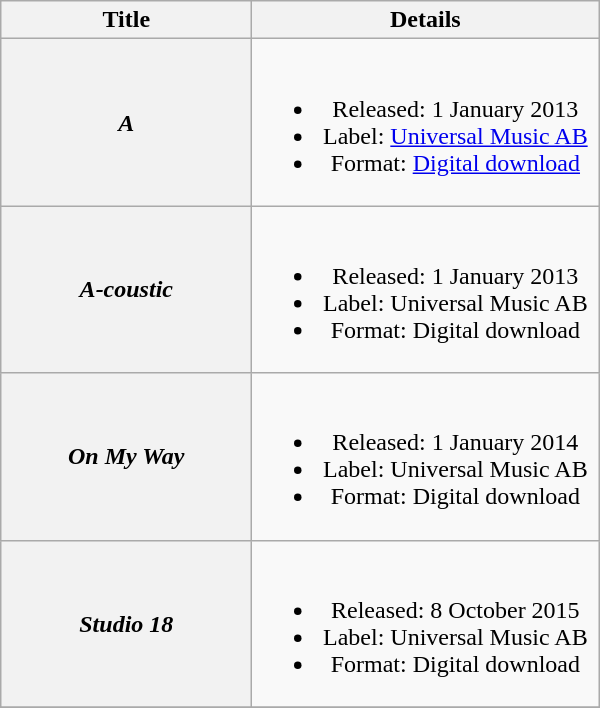<table class="wikitable plainrowheaders" style="text-align:center;">
<tr>
<th scope="col" style="width:10em;">Title</th>
<th scope="col" style="width:14em;">Details</th>
</tr>
<tr>
<th scope="row"><em>A</em></th>
<td><br><ul><li>Released: 1 January 2013</li><li>Label: <a href='#'>Universal Music AB</a></li><li>Format: <a href='#'>Digital download</a></li></ul></td>
</tr>
<tr>
<th scope="row"><em>A-coustic</em></th>
<td><br><ul><li>Released: 1 January 2013</li><li>Label: Universal Music AB</li><li>Format: Digital download</li></ul></td>
</tr>
<tr>
<th scope="row"><em>On My Way</em></th>
<td><br><ul><li>Released: 1 January 2014</li><li>Label: Universal Music AB</li><li>Format: Digital download</li></ul></td>
</tr>
<tr>
<th scope="row"><em>Studio 18</em></th>
<td><br><ul><li>Released: 8 October 2015</li><li>Label: Universal Music AB</li><li>Format: Digital download</li></ul></td>
</tr>
<tr>
</tr>
</table>
